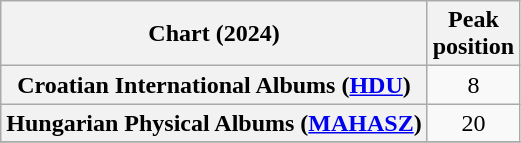<table class="wikitable sortable plainrowheaders" style="text-align:center;">
<tr>
<th scope="col">Chart (2024)</th>
<th scope="col">Peak<br>position</th>
</tr>
<tr>
<th scope="row">Croatian International Albums (<a href='#'>HDU</a>)</th>
<td>8</td>
</tr>
<tr>
<th scope="row">Hungarian Physical Albums (<a href='#'>MAHASZ</a>)</th>
<td>20</td>
</tr>
<tr>
</tr>
</table>
